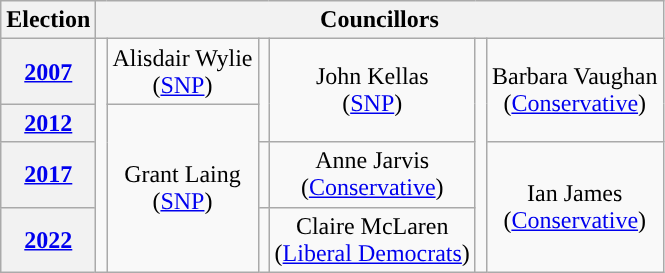<table class="wikitable" style="text-align:center">
<tr>
<th>Election</th>
<th colspan=8>Councillors</th>
</tr>
<tr>
<th><a href='#'>2007</a></th>
<td rowspan=4; style="background-color: "></td>
<td rowspan=1>Alisdair Wylie<br>(<a href='#'>SNP</a>)</td>
<td rowspan=2; style="background-color: "></td>
<td rowspan=2>John Kellas<br>(<a href='#'>SNP</a>)</td>
<td rowspan=4; style="background-color: "></td>
<td rowspan=2>Barbara Vaughan<br>(<a href='#'>Conservative</a>)</td>
</tr>
<tr>
<th><a href='#'>2012</a></th>
<td rowspan=3>Grant Laing<br>(<a href='#'>SNP</a>)</td>
</tr>
<tr>
<th><a href='#'>2017</a></th>
<td rowspan=1; style="background-color: "></td>
<td rowspan=1>Anne Jarvis<br>(<a href='#'>Conservative</a>)</td>
<td rowspan=2>Ian James<br>(<a href='#'>Conservative</a>)</td>
</tr>
<tr>
<th><a href='#'>2022</a></th>
<td rowspan=1; style="background-color: "></td>
<td rowspan=1>Claire McLaren<br>(<a href='#'>Liberal Democrats</a>)</td>
</tr>
</table>
